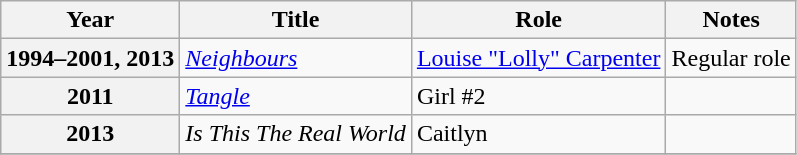<table class="wikitable sortable plainrowheaders">
<tr>
<th scope="col">Year</th>
<th scope="col">Title</th>
<th scope="col">Role</th>
<th scope="col" class="unsortable">Notes</th>
</tr>
<tr>
<th scope="row">1994–2001, 2013</th>
<td><em><a href='#'>Neighbours</a></em></td>
<td><a href='#'>Louise "Lolly" Carpenter</a></td>
<td>Regular role</td>
</tr>
<tr>
<th scope="row">2011</th>
<td><em><a href='#'>Tangle</a></em></td>
<td>Girl #2</td>
<td></td>
</tr>
<tr>
<th scope="row">2013</th>
<td><em>Is This The Real World</em></td>
<td>Caitlyn</td>
<td></td>
</tr>
<tr>
</tr>
</table>
